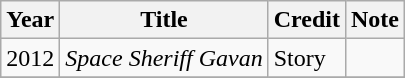<table class="wikitable">
<tr>
<th>Year</th>
<th>Title</th>
<th>Credit</th>
<th>Note</th>
</tr>
<tr>
<td>2012</td>
<td><em>Space Sheriff Gavan</em></td>
<td>Story</td>
<td></td>
</tr>
<tr>
</tr>
</table>
